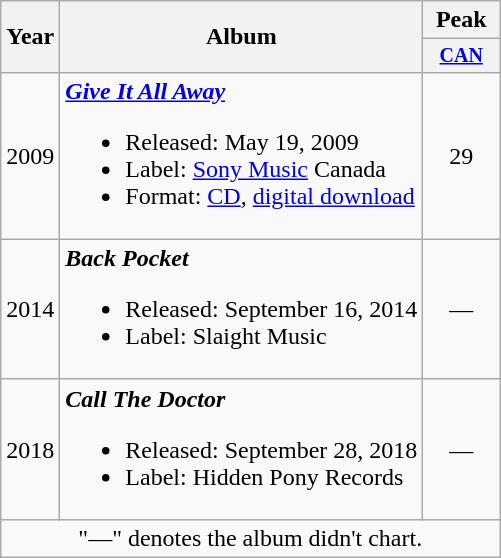<table class="wikitable">
<tr>
<th rowspan="2">Year</th>
<th rowspan="2">Album</th>
<th>Peak</th>
</tr>
<tr style="font-size:smaller;">
<th style="width:45px;"><a href='#'>CAN</a></th>
</tr>
<tr>
<td>2009</td>
<td><strong><em><a href='#'>Give It All Away</a></em></strong><br><ul><li>Released: May 19, 2009</li><li>Label: <a href='#'>Sony Music</a> Canada</li><li>Format: <a href='#'>CD</a>, <a href='#'>digital download</a></li></ul></td>
<td style="text-align:center;">29</td>
</tr>
<tr>
<td>2014</td>
<td><strong><em>Back Pocket</em></strong><br><ul><li>Released: September 16, 2014</li><li>Label: Slaight Music</li></ul></td>
<td style="text-align:center;">—</td>
</tr>
<tr>
<td>2018</td>
<td><strong><em>Call The Doctor</em></strong><br><ul><li>Released: September 28, 2018</li><li>Label: Hidden Pony Records</li></ul></td>
<td style="text-align:center;">—</td>
</tr>
<tr>
<td style="text-align:center;" colspan="8">"—" denotes the album didn't chart.</td>
</tr>
</table>
